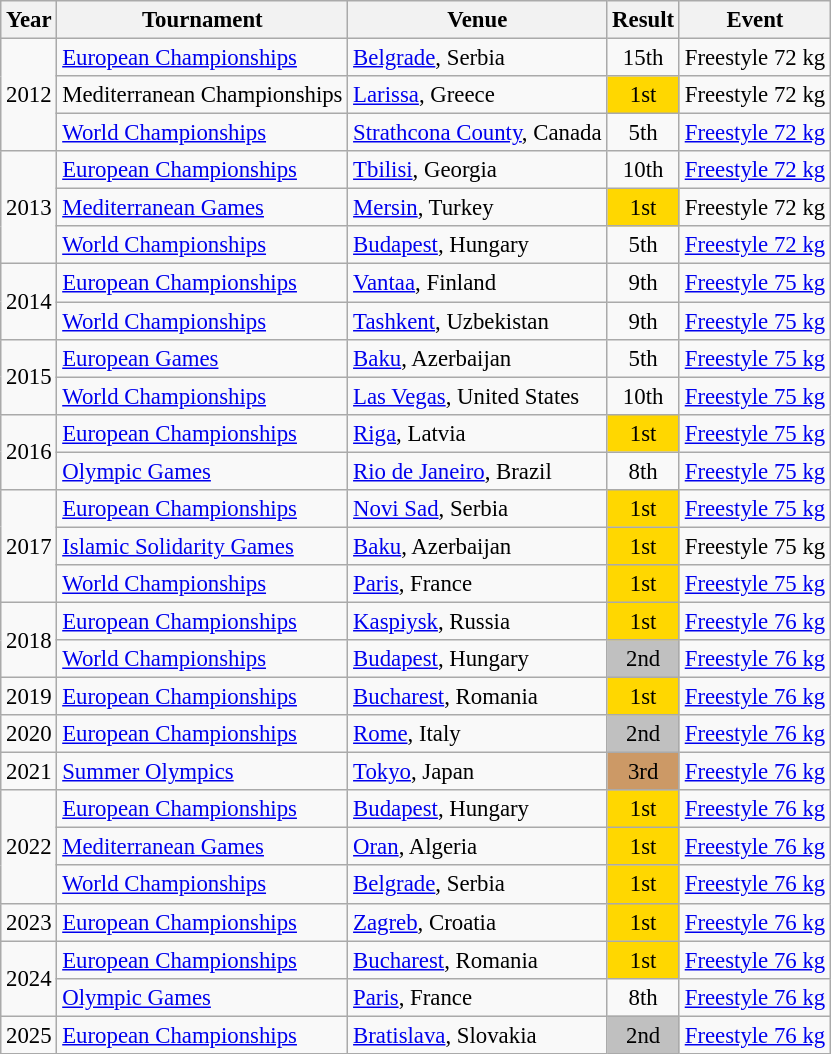<table class="wikitable" style="font-size:95%;">
<tr>
<th>Year</th>
<th>Tournament</th>
<th>Venue</th>
<th>Result</th>
<th>Event</th>
</tr>
<tr>
<td rowspan=3>2012</td>
<td><a href='#'>European Championships</a></td>
<td> <a href='#'>Belgrade</a>, Serbia</td>
<td align="center">15th</td>
<td>Freestyle 72 kg</td>
</tr>
<tr>
<td>Mediterranean Championships</td>
<td> <a href='#'>Larissa</a>, Greece</td>
<td align="center" bgcolor=gold>1st</td>
<td>Freestyle 72 kg</td>
</tr>
<tr>
<td><a href='#'>World Championships</a></td>
<td> <a href='#'>Strathcona County</a>, Canada</td>
<td align="center">5th</td>
<td><a href='#'>Freestyle 72 kg</a></td>
</tr>
<tr>
<td rowspan=3>2013</td>
<td><a href='#'>European Championships</a></td>
<td> <a href='#'>Tbilisi</a>, Georgia</td>
<td align="center">10th</td>
<td><a href='#'>Freestyle 72 kg</a></td>
</tr>
<tr>
<td><a href='#'>Mediterranean Games</a></td>
<td> <a href='#'>Mersin</a>, Turkey</td>
<td align="center" bgcolor=gold>1st</td>
<td>Freestyle 72 kg</td>
</tr>
<tr>
<td><a href='#'>World Championships</a></td>
<td> <a href='#'>Budapest</a>, Hungary</td>
<td align="center">5th</td>
<td><a href='#'>Freestyle 72 kg</a></td>
</tr>
<tr>
<td rowspan=2>2014</td>
<td><a href='#'>European Championships</a></td>
<td> <a href='#'>Vantaa</a>, Finland</td>
<td align="center">9th</td>
<td><a href='#'>Freestyle 75 kg</a></td>
</tr>
<tr>
<td><a href='#'>World Championships</a></td>
<td> <a href='#'>Tashkent</a>, Uzbekistan</td>
<td align="center">9th</td>
<td><a href='#'>Freestyle 75 kg</a></td>
</tr>
<tr>
<td rowspan=2>2015</td>
<td><a href='#'>European Games</a></td>
<td> <a href='#'>Baku</a>, Azerbaijan</td>
<td align="center">5th</td>
<td><a href='#'>Freestyle 75 kg</a></td>
</tr>
<tr>
<td><a href='#'>World Championships</a></td>
<td> <a href='#'>Las Vegas</a>, United States</td>
<td align="center">10th</td>
<td><a href='#'>Freestyle 75 kg</a></td>
</tr>
<tr>
<td rowspan=2>2016</td>
<td><a href='#'>European Championships</a></td>
<td> <a href='#'>Riga</a>, Latvia</td>
<td align="center" bgcolor=gold>1st</td>
<td><a href='#'>Freestyle 75 kg</a></td>
</tr>
<tr>
<td><a href='#'>Olympic Games</a></td>
<td> <a href='#'>Rio de Janeiro</a>, Brazil</td>
<td align="center">8th</td>
<td><a href='#'>Freestyle 75 kg</a></td>
</tr>
<tr>
<td rowspan=3>2017</td>
<td><a href='#'>European Championships</a></td>
<td> <a href='#'>Novi Sad</a>, Serbia</td>
<td align="center" bgcolor=gold>1st</td>
<td><a href='#'>Freestyle 75 kg</a></td>
</tr>
<tr>
<td><a href='#'>Islamic Solidarity Games</a></td>
<td> <a href='#'>Baku</a>, Azerbaijan</td>
<td align="center" bgcolor=gold>1st</td>
<td>Freestyle 75 kg</td>
</tr>
<tr>
<td><a href='#'>World Championships</a></td>
<td> <a href='#'>Paris</a>, France</td>
<td align="center" bgcolor=gold>1st</td>
<td><a href='#'>Freestyle 75 kg</a></td>
</tr>
<tr>
<td rowspan=2>2018</td>
<td><a href='#'>European Championships</a></td>
<td> <a href='#'>Kaspiysk</a>, Russia</td>
<td align="center" bgcolor=gold>1st</td>
<td><a href='#'>Freestyle 76 kg</a></td>
</tr>
<tr>
<td><a href='#'>World Championships</a></td>
<td> <a href='#'>Budapest</a>, Hungary</td>
<td align="center" bgcolor=silver>2nd</td>
<td><a href='#'>Freestyle 76 kg</a></td>
</tr>
<tr>
<td>2019</td>
<td><a href='#'>European Championships</a></td>
<td> <a href='#'>Bucharest</a>, Romania</td>
<td align="center" bgcolor=gold>1st</td>
<td><a href='#'>Freestyle 76 kg</a></td>
</tr>
<tr>
<td>2020</td>
<td><a href='#'>European Championships</a></td>
<td> <a href='#'>Rome</a>, Italy</td>
<td align="center" bgcolor=silver>2nd</td>
<td><a href='#'>Freestyle 76 kg</a></td>
</tr>
<tr>
<td>2021</td>
<td><a href='#'>Summer Olympics</a></td>
<td> <a href='#'>Tokyo</a>, Japan</td>
<td align="center" bgcolor=cc9966>3rd</td>
<td><a href='#'>Freestyle 76 kg</a></td>
</tr>
<tr>
<td rowspan=3>2022</td>
<td><a href='#'>European Championships</a></td>
<td> <a href='#'>Budapest</a>, Hungary</td>
<td align="center" bgcolor=gold>1st</td>
<td><a href='#'>Freestyle 76 kg</a></td>
</tr>
<tr>
<td><a href='#'>Mediterranean Games</a></td>
<td> <a href='#'>Oran</a>, Algeria</td>
<td align="center" bgcolor="gold">1st</td>
<td><a href='#'>Freestyle 76 kg</a></td>
</tr>
<tr>
<td><a href='#'>World Championships</a></td>
<td> <a href='#'>Belgrade</a>, Serbia</td>
<td align="center" bgcolor="gold">1st</td>
<td><a href='#'>Freestyle 76 kg</a></td>
</tr>
<tr>
<td>2023</td>
<td><a href='#'>European Championships</a></td>
<td> <a href='#'>Zagreb</a>, Croatia</td>
<td align="center" bgcolor=gold>1st</td>
<td><a href='#'>Freestyle 76 kg</a></td>
</tr>
<tr>
<td rowspan=2>2024</td>
<td><a href='#'>European Championships</a></td>
<td> <a href='#'>Bucharest</a>, Romania</td>
<td align="center" bgcolor=gold>1st</td>
<td><a href='#'>Freestyle 76 kg</a></td>
</tr>
<tr>
<td><a href='#'>Olympic Games</a></td>
<td> <a href='#'>Paris</a>, France</td>
<td align="center">8th</td>
<td><a href='#'>Freestyle 76 kg</a></td>
</tr>
<tr>
<td>2025</td>
<td><a href='#'>European Championships</a></td>
<td> <a href='#'>Bratislava</a>, Slovakia</td>
<td align="center" bgcolor=silver>2nd</td>
<td><a href='#'>Freestyle 76 kg</a></td>
</tr>
</table>
